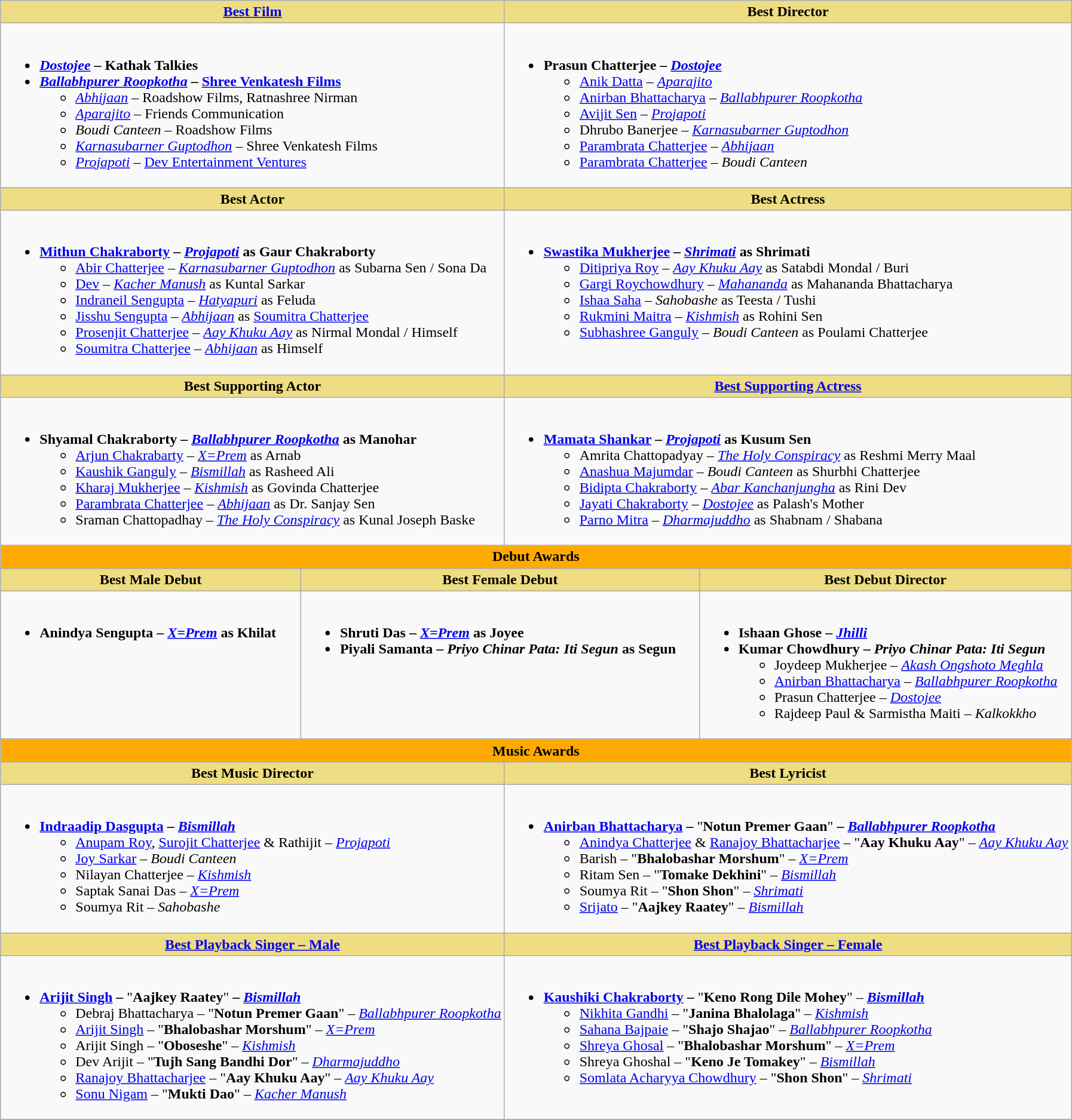<table class="wikitable">
<tr>
<th colspan=3 style="background:#eedd82; text-align:center;"><a href='#'> Best Film</a></th>
<th colspan=3 style="background:#eedd82; text-align:center;">Best Director</th>
</tr>
<tr>
<td colspan="3" valign="top"><br><ul><li><strong><em><a href='#'>Dostojee</a></em></strong> <strong>– Kathak Talkies</strong></li><li><strong><em><a href='#'>Ballabhpurer Roopkotha</a></em></strong> <strong>– <a href='#'>Shree Venkatesh Films</a></strong><ul><li><em><a href='#'>Abhijaan</a></em> – Roadshow Films, Ratnashree Nirman</li><li><em><a href='#'>Aparajito</a></em> – Friends Communication</li><li><em>Boudi Canteen</em> – Roadshow Films</li><li><em><a href='#'>Karnasubarner Guptodhon</a></em> – Shree Venkatesh Films</li><li><em><a href='#'>Projapoti</a></em> – <a href='#'>Dev Entertainment Ventures</a></li></ul></li></ul></td>
<td colspan="3" valign="top"><br><ul><li><strong>Prasun Chatterjee –</strong> <strong><em><a href='#'>Dostojee</a></em></strong><ul><li><a href='#'>Anik Datta</a> – <em><a href='#'>Aparajito</a></em></li><li><a href='#'>Anirban Bhattacharya</a> – <em><a href='#'>Ballabhpurer Roopkotha</a></em></li><li><a href='#'>Avijit Sen</a> – <em><a href='#'>Projapoti</a></em></li><li>Dhrubo Banerjee – <em><a href='#'>Karnasubarner Guptodhon</a></em></li><li><a href='#'>Parambrata Chatterjee</a> – <em><a href='#'>Abhijaan</a></em></li><li><a href='#'>Parambrata Chatterjee</a> – <em>Boudi Canteen</em></li></ul></li></ul></td>
</tr>
<tr>
<th colspan=3  style="background:#eedd82; text-align:center;">Best Actor</th>
<th colspan=3 style="background:#eedd82; text-align:center;">Best Actress</th>
</tr>
<tr>
<td colspan="3" valign="top"><br><ul><li><strong><a href='#'>Mithun Chakraborty</a> –</strong> <strong><em><a href='#'>Projapoti</a></em></strong> <strong>as Gaur Chakraborty</strong><ul><li><a href='#'>Abir Chatterjee</a> – <em><a href='#'>Karnasubarner Guptodhon</a></em> as Subarna Sen / Sona Da</li><li><a href='#'>Dev</a> – <em><a href='#'>Kacher Manush</a></em> as Kuntal Sarkar</li><li><a href='#'>Indraneil Sengupta</a> – <em><a href='#'>Hatyapuri</a></em> as Feluda</li><li><a href='#'>Jisshu Sengupta</a> – <em><a href='#'>Abhijaan</a></em> as <a href='#'>Soumitra Chatterjee</a></li><li><a href='#'>Prosenjit Chatterjee</a> – <em><a href='#'>Aay Khuku Aay</a></em> as Nirmal Mondal / Himself</li><li><a href='#'>Soumitra Chatterjee</a> – <em><a href='#'>Abhijaan</a></em> as Himself</li></ul></li></ul></td>
<td colspan="3" valign="top"><br><ul><li><strong><a href='#'>Swastika Mukherjee</a> –</strong> <strong><em><a href='#'>Shrimati</a></em></strong>  <strong>as Shrimati</strong><ul><li><a href='#'>Ditipriya Roy</a> – <em><a href='#'>Aay Khuku Aay</a></em> as Satabdi Mondal / Buri</li><li><a href='#'>Gargi Roychowdhury</a> – <em><a href='#'>Mahananda</a></em> as Mahananda Bhattacharya</li><li><a href='#'>Ishaa Saha</a> – <em>Sahobashe</em> as Teesta / Tushi</li><li><a href='#'>Rukmini Maitra</a> – <em><a href='#'>Kishmish</a></em> as Rohini Sen</li><li><a href='#'>Subhashree Ganguly</a> – <em>Boudi Canteen</em> as Poulami Chatterjee</li></ul></li></ul></td>
</tr>
<tr>
<th colspan="3" style="background:#eedd82; text-align:center;">Best Supporting Actor</th>
<th colspan="3" style="background:#eedd82; text-align:center;"><a href='#'>Best Supporting Actress</a></th>
</tr>
<tr>
<td colspan="3" valign="top"><br><ul><li><strong>Shyamal Chakraborty –</strong> <strong><em><a href='#'>Ballabhpurer Roopkotha</a></em></strong> <strong>as Manohar</strong><ul><li><a href='#'>Arjun Chakrabarty</a> – <em><a href='#'>X=Prem</a></em> as Arnab</li><li><a href='#'>Kaushik Ganguly</a> – <em><a href='#'>Bismillah</a></em> as Rasheed Ali</li><li><a href='#'>Kharaj Mukherjee</a> – <em><a href='#'>Kishmish</a></em> as Govinda Chatterjee</li><li><a href='#'>Parambrata Chatterjee</a> – <em><a href='#'>Abhijaan</a></em> as Dr. Sanjay Sen</li><li>Sraman Chattopadhay – <em><a href='#'>The Holy Conspiracy</a></em> as Kunal Joseph Baske</li></ul></li></ul></td>
<td colspan="3" valign="top"><br><ul><li><strong><a href='#'>Mamata Shankar</a> –</strong> <strong><em><a href='#'>Projapoti</a></em></strong> <strong>as Kusum Sen</strong><ul><li>Amrita Chattopadyay – <em><a href='#'>The Holy Conspiracy</a></em> as Reshmi Merry Maal</li><li><a href='#'>Anashua Majumdar</a> – <em>Boudi Canteen</em> as Shurbhi Chatterjee</li><li><a href='#'>Bidipta Chakraborty</a> – <em><a href='#'>Abar Kanchanjungha</a></em> as Rini Dev</li><li><a href='#'>Jayati Chakraborty</a> – <em><a href='#'>Dostojee</a></em> as Palash's Mother</li><li><a href='#'>Parno Mitra</a> – <em><a href='#'>Dharmajuddho</a></em> as Shabnam / Shabana</li></ul></li></ul></td>
</tr>
<tr>
<th style="background:#FFAA00;" colspan=6>Debut Awards</th>
</tr>
<tr>
<th colspan=2 style="background:#eedd82; text-align:center;">Best Male Debut</th>
<th colspan=2 style="background:#eedd82; text-align:center;">Best Female Debut</th>
<th colspan=2 style="background:#eedd82; text-align:center;">Best Debut Director</th>
</tr>
<tr>
<td colspan=2; valign=top><br><ul><li><strong>Anindya Sengupta –</strong> <strong><em><a href='#'>X=Prem</a></em></strong> <strong>as Khilat</strong></li></ul></td>
<td colspan=2; valign=top><br><ul><li><strong>Shruti Das –</strong> <strong><em><a href='#'>X=Prem</a></em></strong> <strong>as Joyee</strong></li><li><strong>Piyali Samanta –</strong> <strong><em>Priyo Chinar Pata: Iti Segun</em></strong> <strong>as Segun</strong></li></ul></td>
<td colspan=2; valign=top><br><ul><li><strong>Ishaan Ghose –</strong> <strong><em><a href='#'>Jhilli</a></em></strong></li><li><strong>Kumar Chowdhury –</strong> <strong><em>Priyo Chinar Pata: Iti Segun</em></strong><ul><li>Joydeep Mukherjee – <em><a href='#'>Akash Ongshoto Meghla</a></em></li><li><a href='#'>Anirban Bhattacharya</a> – <em><a href='#'>Ballabhpurer Roopkotha</a></em></li><li>Prasun Chatterjee – <em><a href='#'>Dostojee</a></em></li><li>Rajdeep Paul & Sarmistha Maiti – <em>Kalkokkho</em></li></ul></li></ul></td>
</tr>
<tr>
<th style="background:#FFAA00;" colspan=6>Music Awards</th>
</tr>
<tr>
<th colspan=3 style="background:#EEDD82;">Best Music Director</th>
<th colspan=3 style="background:#EEDD82;">Best Lyricist</th>
</tr>
<tr>
<td colspan="3"; valign=top><br><ul><li><strong><a href='#'>Indraadip Dasgupta</a> –</strong> <strong><em><a href='#'>Bismillah</a></em></strong><ul><li><a href='#'>Anupam Roy</a>, <a href='#'>Surojit Chatterjee</a> & Rathijit – <em><a href='#'>Projapoti</a></em></li><li><a href='#'>Joy Sarkar</a> – <em>Boudi Canteen</em></li><li>Nilayan Chatterjee – <em><a href='#'>Kishmish</a></em></li><li>Saptak Sanai Das – <em><a href='#'>X=Prem</a></em></li><li>Soumya Rit – <em>Sahobashe</em></li></ul></li></ul></td>
<td colspan="3"; valign=top><br><ul><li><strong><a href='#'>Anirban Bhattacharya</a> –</strong> "<strong>Notun Premer Gaan</strong>" <strong>–</strong> <strong><em><a href='#'>Ballabhpurer Roopkotha</a></em></strong><ul><li><a href='#'>Anindya Chatterjee</a> & <a href='#'>Ranajoy Bhattacharjee</a> – "<strong>Aay Khuku Aay</strong>" – <em><a href='#'>Aay Khuku Aay</a></em></li><li>Barish – "<strong>Bhalobashar Morshum</strong>" – <em><a href='#'>X=Prem</a></em></li><li>Ritam Sen – "<strong>Tomake Dekhini</strong>" – <em><a href='#'>Bismillah</a></em></li><li>Soumya Rit – "<strong>Shon Shon</strong>" – <em><a href='#'>Shrimati</a></em></li><li><a href='#'>Srijato</a> – "<strong>Aajkey Raatey</strong>" – <em><a href='#'>Bismillah</a></em></li></ul></li></ul></td>
</tr>
<tr>
<th colspan=3 style="background:#EEDD82;"><a href='#'>Best Playback Singer – Male</a></th>
<th colspan=3 style="background:#EEDD82;"><a href='#'>Best Playback Singer – Female</a></th>
</tr>
<tr>
<td colspan="3"; valign=top><br><ul><li><strong><a href='#'>Arijit Singh</a> –</strong> "<strong>Aajkey Raatey</strong>" <strong>–</strong> <strong><em><a href='#'>Bismillah</a></em></strong><ul><li>Debraj Bhattacharya – "<strong>Notun Premer Gaan</strong>" – <em><a href='#'>Ballabhpurer Roopkotha</a></em></li><li><a href='#'>Arijit Singh</a> – "<strong>Bhalobashar Morshum</strong>" – <em><a href='#'>X=Prem</a></em></li><li>Arijit Singh – "<strong>Oboseshe</strong>" – <em><a href='#'>Kishmish</a></em></li><li>Dev Arijit – "<strong>Tujh Sang Bandhi Dor</strong>" – <em><a href='#'>Dharmajuddho</a></em></li><li><a href='#'>Ranajoy Bhattacharjee</a> – "<strong>Aay Khuku Aay</strong>" – <em><a href='#'>Aay Khuku Aay</a></em></li><li><a href='#'>Sonu Nigam</a> – "<strong>Mukti Dao</strong>" – <em><a href='#'>Kacher Manush</a></em></li></ul></li></ul></td>
<td colspan="3"; valign=top><br><ul><li><strong><a href='#'>Kaushiki Chakraborty</a> –</strong> "<strong>Keno Rong Dile Mohey</strong>" – <strong><em><a href='#'>Bismillah</a></em></strong><ul><li><a href='#'>Nikhita Gandhi</a> – "<strong>Janina Bhalolaga</strong>" – <em><a href='#'>Kishmish</a></em></li><li><a href='#'>Sahana Bajpaie</a> – "<strong>Shajo Shajao</strong>" – <em><a href='#'>Ballabhpurer Roopkotha</a></em></li><li><a href='#'>Shreya Ghosal</a> – "<strong>Bhalobashar Morshum</strong>" – <em><a href='#'>X=Prem</a></em></li><li>Shreya Ghoshal – "<strong>Keno Je Tomakey</strong>" – <em><a href='#'>Bismillah</a></em></li><li><a href='#'>Somlata Acharyya Chowdhury</a> – "<strong>Shon Shon</strong>" – <em><a href='#'>Shrimati</a></em></li></ul></li></ul></td>
</tr>
<tr>
</tr>
</table>
